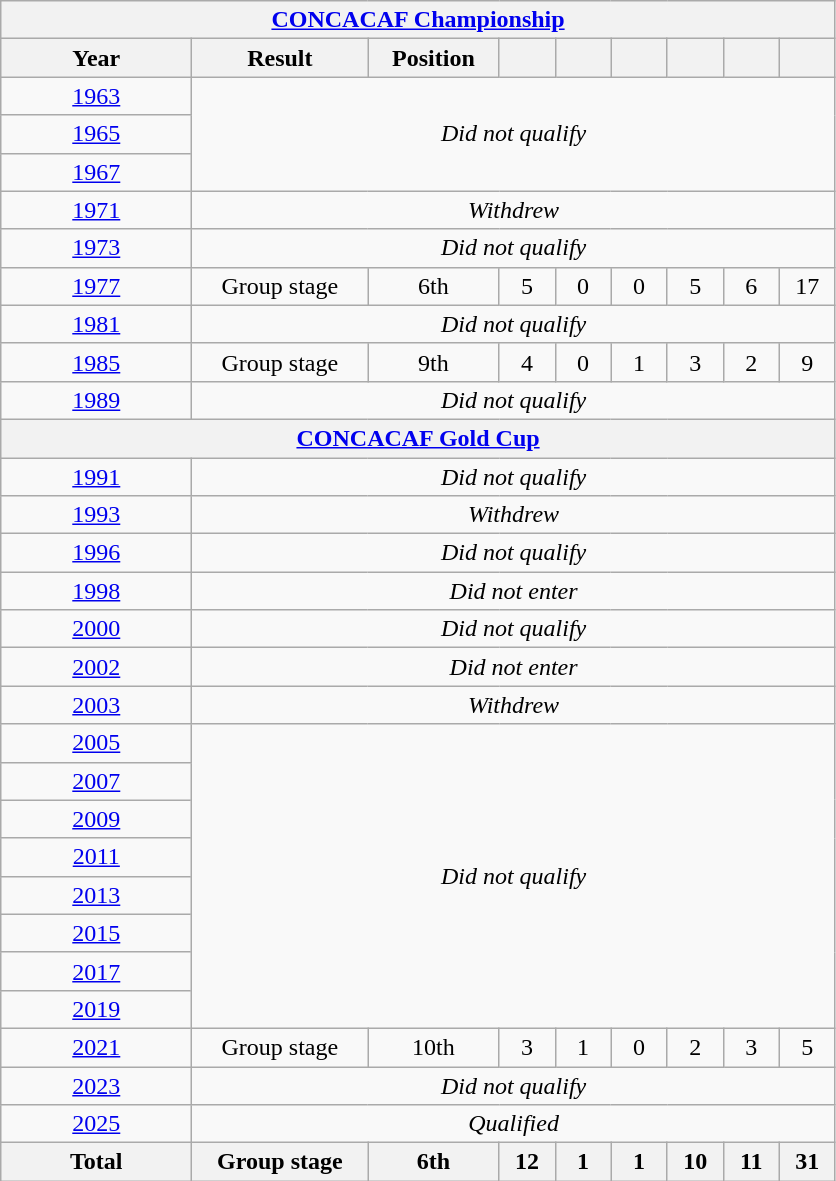<table class="wikitable" style="text-align: center;">
<tr>
<th colspan=9><a href='#'>CONCACAF Championship</a></th>
</tr>
<tr>
<th style="width:120px;">Year</th>
<th style="width:110px;">Result</th>
<th style="width:80px;">Position</th>
<th style="width:30px;"></th>
<th style="width:30px;"></th>
<th style="width:30px;"></th>
<th style="width:30px;"></th>
<th style="width:30px;"></th>
<th style="width:30px;"></th>
</tr>
<tr>
<td> <a href='#'>1963</a></td>
<td colspan=8 rowspan=3><em>Did not qualify</em></td>
</tr>
<tr>
<td> <a href='#'>1965</a></td>
</tr>
<tr>
<td> <a href='#'>1967</a></td>
</tr>
<tr>
<td> <a href='#'>1971</a></td>
<td colspan=8><em>Withdrew</em></td>
</tr>
<tr>
<td> <a href='#'>1973</a></td>
<td colspan=8><em>Did not qualify</em></td>
</tr>
<tr>
<td> <a href='#'>1977</a></td>
<td>Group stage</td>
<td>6th</td>
<td>5</td>
<td>0</td>
<td>0</td>
<td>5</td>
<td>6</td>
<td>17</td>
</tr>
<tr>
<td> <a href='#'>1981</a></td>
<td colspan=8><em>Did not qualify</em></td>
</tr>
<tr>
<td><a href='#'>1985</a></td>
<td>Group stage</td>
<td>9th</td>
<td>4</td>
<td>0</td>
<td>1</td>
<td>3</td>
<td>2</td>
<td>9</td>
</tr>
<tr>
<td><a href='#'>1989</a></td>
<td colspan=8><em>Did not qualify</em></td>
</tr>
<tr>
<th colspan=9><a href='#'>CONCACAF Gold Cup</a></th>
</tr>
<tr>
<td> <a href='#'>1991</a></td>
<td colspan=8><em>Did not qualify</em></td>
</tr>
<tr>
<td> <a href='#'>1993</a></td>
<td colspan=8><em>Withdrew</em></td>
</tr>
<tr>
<td> <a href='#'>1996</a></td>
<td colspan=8><em>Did not qualify</em></td>
</tr>
<tr>
<td> <a href='#'>1998</a></td>
<td colspan=8><em>Did not enter</em></td>
</tr>
<tr>
<td> <a href='#'>2000</a></td>
<td colspan=8><em>Did not qualify</em></td>
</tr>
<tr>
<td> <a href='#'>2002</a></td>
<td colspan=8><em>Did not enter</em></td>
</tr>
<tr>
<td> <a href='#'>2003</a></td>
<td colspan=8><em>Withdrew</em></td>
</tr>
<tr>
<td> <a href='#'>2005</a></td>
<td colspan=8 rowspan=8><em>Did not qualify</em></td>
</tr>
<tr>
<td> <a href='#'>2007</a></td>
</tr>
<tr>
<td> <a href='#'>2009</a></td>
</tr>
<tr>
<td> <a href='#'>2011</a></td>
</tr>
<tr>
<td> <a href='#'>2013</a></td>
</tr>
<tr>
<td>  <a href='#'>2015</a></td>
</tr>
<tr>
<td> <a href='#'>2017</a></td>
</tr>
<tr>
<td>   <a href='#'>2019</a></td>
</tr>
<tr>
<td> <a href='#'>2021</a></td>
<td>Group stage</td>
<td>10th</td>
<td>3</td>
<td>1</td>
<td>0</td>
<td>2</td>
<td>3</td>
<td>5</td>
</tr>
<tr>
<td>  <a href='#'>2023</a></td>
<td colspan=8><em>Did not qualify</em></td>
</tr>
<tr>
<td>  <a href='#'>2025</a></td>
<td colspan=8><em>Qualified</em></td>
</tr>
<tr>
<th><strong>Total</strong></th>
<th><strong>Group stage</strong></th>
<th><strong>6th</strong></th>
<th><strong>12</strong></th>
<th><strong>1</strong></th>
<th><strong>1</strong></th>
<th><strong>10</strong></th>
<th><strong>11</strong></th>
<th><strong>31</strong></th>
</tr>
</table>
